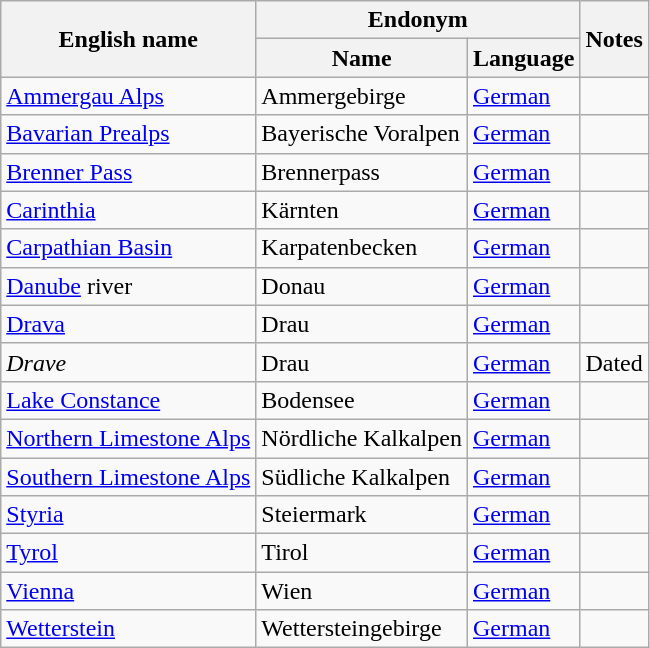<table class="wikitable sortable mw-collapsible">
<tr>
<th rowspan="2">English name</th>
<th colspan="2">Endonym</th>
<th rowspan="2">Notes</th>
</tr>
<tr>
<th>Name</th>
<th>Language</th>
</tr>
<tr>
<td><a href='#'>Ammergau Alps</a></td>
<td>Ammergebirge</td>
<td><a href='#'>German</a></td>
<td></td>
</tr>
<tr>
<td><a href='#'>Bavarian Prealps</a></td>
<td>Bayerische Voralpen</td>
<td><a href='#'>German</a></td>
<td></td>
</tr>
<tr>
<td><a href='#'>Brenner Pass</a></td>
<td>Brennerpass</td>
<td><a href='#'>German</a></td>
<td></td>
</tr>
<tr>
<td><a href='#'>Carinthia</a></td>
<td>Kärnten</td>
<td><a href='#'>German</a></td>
<td></td>
</tr>
<tr>
<td><a href='#'>Carpathian Basin</a></td>
<td>Karpatenbecken</td>
<td><a href='#'>German</a></td>
<td></td>
</tr>
<tr>
<td><a href='#'>Danube</a> river</td>
<td>Donau</td>
<td><a href='#'>German</a></td>
<td></td>
</tr>
<tr>
<td><a href='#'>Drava</a></td>
<td>Drau</td>
<td><a href='#'>German</a></td>
<td></td>
</tr>
<tr>
<td><em>Drave</em></td>
<td>Drau</td>
<td><a href='#'>German</a></td>
<td>Dated</td>
</tr>
<tr>
<td><a href='#'>Lake Constance</a></td>
<td>Bodensee</td>
<td><a href='#'>German</a></td>
<td></td>
</tr>
<tr>
<td><a href='#'>Northern Limestone Alps</a></td>
<td>Nördliche Kalkalpen</td>
<td><a href='#'>German</a></td>
<td></td>
</tr>
<tr>
<td><a href='#'>Southern Limestone Alps</a></td>
<td>Südliche Kalkalpen</td>
<td><a href='#'>German</a></td>
<td></td>
</tr>
<tr>
<td><a href='#'>Styria</a></td>
<td>Steiermark</td>
<td><a href='#'>German</a></td>
<td></td>
</tr>
<tr>
<td><a href='#'>Tyrol</a></td>
<td>Tirol</td>
<td><a href='#'>German</a></td>
<td></td>
</tr>
<tr>
<td><a href='#'>Vienna</a></td>
<td>Wien</td>
<td><a href='#'>German</a></td>
<td></td>
</tr>
<tr>
<td><a href='#'>Wetterstein</a></td>
<td>Wettersteingebirge</td>
<td><a href='#'>German</a></td>
<td></td>
</tr>
</table>
